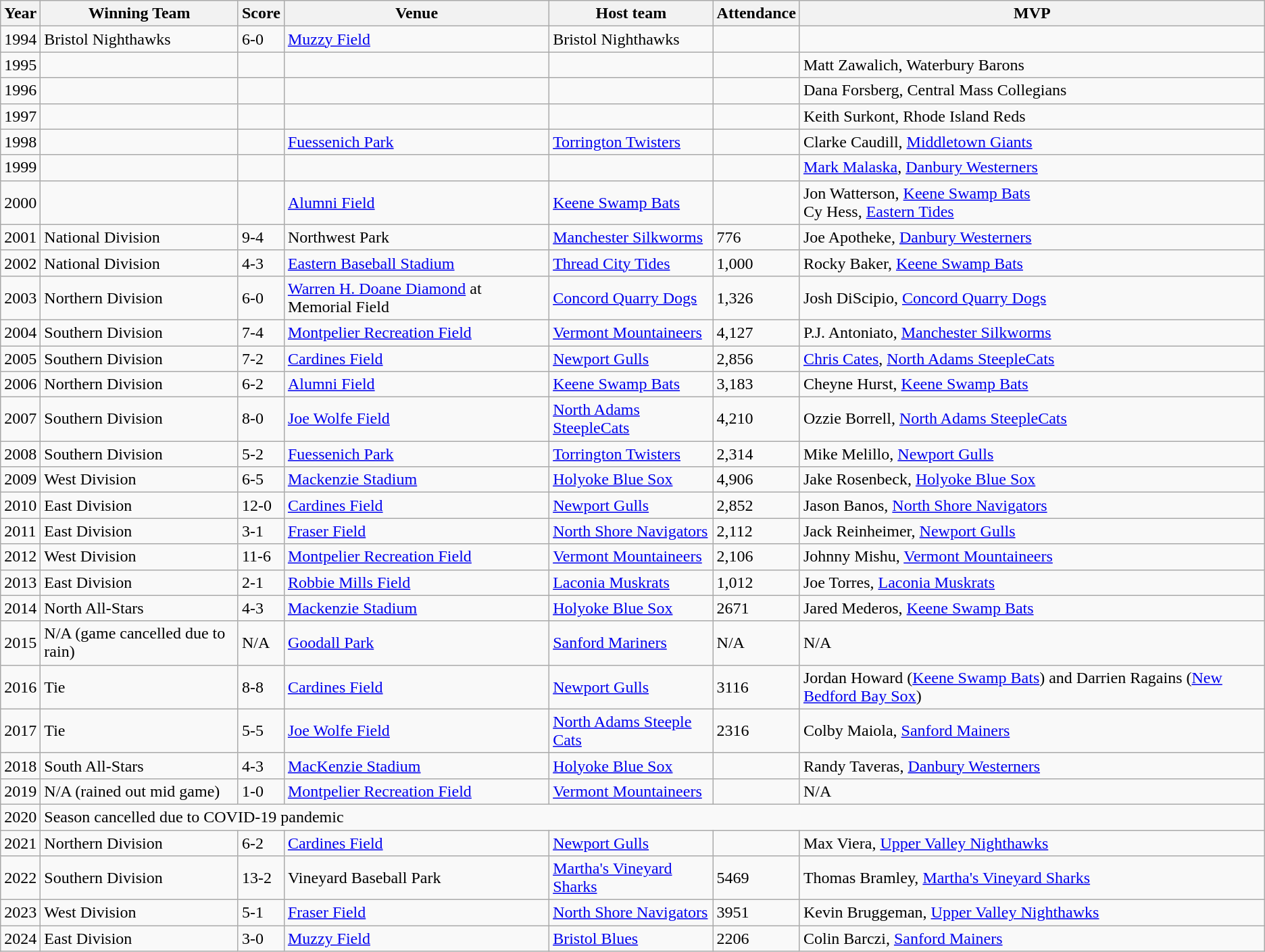<table class="wikitable" align="center">
<tr>
<th>Year</th>
<th>Winning Team</th>
<th>Score</th>
<th>Venue</th>
<th>Host team</th>
<th>Attendance</th>
<th>MVP</th>
</tr>
<tr>
<td>1994</td>
<td>Bristol Nighthawks</td>
<td>6-0</td>
<td><a href='#'>Muzzy Field</a></td>
<td>Bristol Nighthawks</td>
<td></td>
<td></td>
</tr>
<tr>
<td>1995</td>
<td></td>
<td></td>
<td></td>
<td></td>
<td></td>
<td>Matt Zawalich, Waterbury Barons</td>
</tr>
<tr>
<td>1996</td>
<td></td>
<td></td>
<td></td>
<td></td>
<td></td>
<td>Dana Forsberg, Central Mass Collegians</td>
</tr>
<tr>
<td>1997</td>
<td></td>
<td></td>
<td></td>
<td></td>
<td></td>
<td>Keith Surkont, Rhode Island Reds</td>
</tr>
<tr>
<td>1998</td>
<td></td>
<td></td>
<td><a href='#'>Fuessenich Park</a></td>
<td><a href='#'>Torrington Twisters</a></td>
<td></td>
<td>Clarke Caudill, <a href='#'>Middletown Giants</a></td>
</tr>
<tr>
<td>1999</td>
<td></td>
<td></td>
<td></td>
<td></td>
<td></td>
<td><a href='#'>Mark Malaska</a>, <a href='#'>Danbury Westerners</a></td>
</tr>
<tr>
<td>2000</td>
<td></td>
<td></td>
<td><a href='#'>Alumni Field</a></td>
<td><a href='#'>Keene Swamp Bats</a></td>
<td></td>
<td>Jon Watterson, <a href='#'>Keene Swamp Bats</a><br>Cy Hess, <a href='#'>Eastern Tides</a></td>
</tr>
<tr>
<td>2001</td>
<td>National Division</td>
<td>9-4</td>
<td>Northwest Park</td>
<td><a href='#'>Manchester Silkworms</a></td>
<td>776</td>
<td>Joe Apotheke, <a href='#'>Danbury Westerners</a></td>
</tr>
<tr>
<td>2002</td>
<td>National Division</td>
<td>4-3</td>
<td><a href='#'>Eastern Baseball Stadium</a></td>
<td><a href='#'>Thread City Tides</a></td>
<td>1,000</td>
<td>Rocky Baker, <a href='#'>Keene Swamp Bats</a></td>
</tr>
<tr>
<td>2003</td>
<td>Northern Division</td>
<td>6-0</td>
<td><a href='#'>Warren H. Doane Diamond</a> at Memorial Field</td>
<td><a href='#'>Concord Quarry Dogs</a></td>
<td>1,326</td>
<td>Josh DiScipio, <a href='#'>Concord Quarry Dogs</a></td>
</tr>
<tr>
<td>2004</td>
<td>Southern Division</td>
<td>7-4</td>
<td><a href='#'>Montpelier Recreation Field</a></td>
<td><a href='#'>Vermont Mountaineers</a></td>
<td>4,127</td>
<td>P.J. Antoniato, <a href='#'>Manchester Silkworms</a></td>
</tr>
<tr>
<td>2005</td>
<td>Southern Division</td>
<td>7-2</td>
<td><a href='#'>Cardines Field</a></td>
<td><a href='#'>Newport Gulls</a></td>
<td>2,856</td>
<td><a href='#'>Chris Cates</a>, <a href='#'>North Adams SteepleCats</a></td>
</tr>
<tr>
<td>2006</td>
<td>Northern Division</td>
<td>6-2</td>
<td><a href='#'>Alumni Field</a></td>
<td><a href='#'>Keene Swamp Bats</a></td>
<td>3,183</td>
<td>Cheyne Hurst, <a href='#'>Keene Swamp Bats</a></td>
</tr>
<tr>
<td>2007</td>
<td>Southern Division</td>
<td>8-0</td>
<td><a href='#'>Joe Wolfe Field</a></td>
<td><a href='#'>North Adams SteepleCats</a></td>
<td>4,210</td>
<td>Ozzie Borrell, <a href='#'>North Adams SteepleCats</a></td>
</tr>
<tr>
<td>2008</td>
<td>Southern Division</td>
<td>5-2</td>
<td><a href='#'>Fuessenich Park</a></td>
<td><a href='#'>Torrington Twisters</a></td>
<td>2,314</td>
<td>Mike Melillo, <a href='#'>Newport Gulls</a></td>
</tr>
<tr>
<td>2009</td>
<td>West Division</td>
<td>6-5</td>
<td><a href='#'>Mackenzie Stadium</a></td>
<td><a href='#'>Holyoke Blue Sox</a></td>
<td>4,906</td>
<td>Jake Rosenbeck, <a href='#'>Holyoke Blue Sox</a></td>
</tr>
<tr>
<td>2010</td>
<td>East Division</td>
<td>12-0</td>
<td><a href='#'>Cardines Field</a></td>
<td><a href='#'>Newport Gulls</a></td>
<td>2,852</td>
<td>Jason Banos, <a href='#'>North Shore Navigators</a></td>
</tr>
<tr>
<td>2011</td>
<td>East Division</td>
<td>3-1</td>
<td><a href='#'>Fraser Field</a></td>
<td><a href='#'>North Shore Navigators</a></td>
<td>2,112</td>
<td>Jack Reinheimer, <a href='#'>Newport Gulls</a></td>
</tr>
<tr>
<td>2012</td>
<td>West Division</td>
<td>11-6</td>
<td><a href='#'>Montpelier Recreation Field</a></td>
<td><a href='#'>Vermont Mountaineers</a></td>
<td>2,106</td>
<td>Johnny Mishu, <a href='#'>Vermont Mountaineers</a></td>
</tr>
<tr>
<td>2013</td>
<td>East Division</td>
<td>2-1</td>
<td><a href='#'>Robbie Mills Field</a></td>
<td><a href='#'>Laconia Muskrats</a></td>
<td>1,012</td>
<td>Joe Torres, <a href='#'>Laconia Muskrats</a></td>
</tr>
<tr>
<td>2014</td>
<td>North All-Stars</td>
<td>4-3</td>
<td><a href='#'>Mackenzie Stadium</a></td>
<td><a href='#'>Holyoke Blue Sox</a></td>
<td>2671</td>
<td>Jared Mederos, <a href='#'>Keene Swamp Bats</a></td>
</tr>
<tr>
<td>2015</td>
<td>N/A (game cancelled due to rain)</td>
<td>N/A</td>
<td><a href='#'>Goodall Park</a></td>
<td><a href='#'>Sanford Mariners</a></td>
<td>N/A</td>
<td>N/A</td>
</tr>
<tr>
<td>2016</td>
<td>Tie</td>
<td>8-8</td>
<td><a href='#'>Cardines Field</a></td>
<td><a href='#'>Newport Gulls</a></td>
<td>3116</td>
<td>Jordan Howard (<a href='#'>Keene Swamp Bats</a>) and Darrien Ragains (<a href='#'>New Bedford Bay Sox</a>)</td>
</tr>
<tr>
<td>2017</td>
<td>Tie</td>
<td>5-5</td>
<td><a href='#'>Joe Wolfe Field</a></td>
<td><a href='#'>North Adams Steeple Cats</a></td>
<td>2316</td>
<td>Colby Maiola, <a href='#'>Sanford Mainers</a></td>
</tr>
<tr>
<td>2018</td>
<td>South All-Stars</td>
<td>4-3</td>
<td><a href='#'>MacKenzie Stadium</a></td>
<td><a href='#'>Holyoke Blue Sox</a></td>
<td></td>
<td>Randy Taveras, <a href='#'>Danbury Westerners</a></td>
</tr>
<tr>
<td>2019</td>
<td>N/A (rained out mid game)</td>
<td>1-0</td>
<td><a href='#'>Montpelier Recreation Field</a></td>
<td><a href='#'>Vermont Mountaineers</a></td>
<td></td>
<td>N/A</td>
</tr>
<tr>
<td>2020</td>
<td colspan="6">Season cancelled due to COVID-19 pandemic</td>
</tr>
<tr>
<td>2021</td>
<td>Northern Division</td>
<td>6-2</td>
<td><a href='#'>Cardines Field</a></td>
<td><a href='#'>Newport Gulls</a></td>
<td></td>
<td>Max Viera, <a href='#'>Upper Valley Nighthawks</a></td>
</tr>
<tr>
<td>2022</td>
<td>Southern Division</td>
<td>13-2</td>
<td>Vineyard Baseball Park</td>
<td><a href='#'>Martha's Vineyard Sharks</a></td>
<td>5469</td>
<td>Thomas Bramley, <a href='#'>Martha's Vineyard Sharks</a></td>
</tr>
<tr>
<td>2023</td>
<td>West Division</td>
<td>5-1</td>
<td><a href='#'>Fraser Field</a></td>
<td><a href='#'>North Shore Navigators</a></td>
<td>3951</td>
<td>Kevin Bruggeman, <a href='#'>Upper Valley Nighthawks</a></td>
</tr>
<tr>
<td>2024</td>
<td>East Division</td>
<td>3-0</td>
<td><a href='#'>Muzzy Field</a></td>
<td><a href='#'>Bristol Blues</a></td>
<td>2206</td>
<td>Colin Barczi, <a href='#'>Sanford Mainers</a></td>
</tr>
</table>
